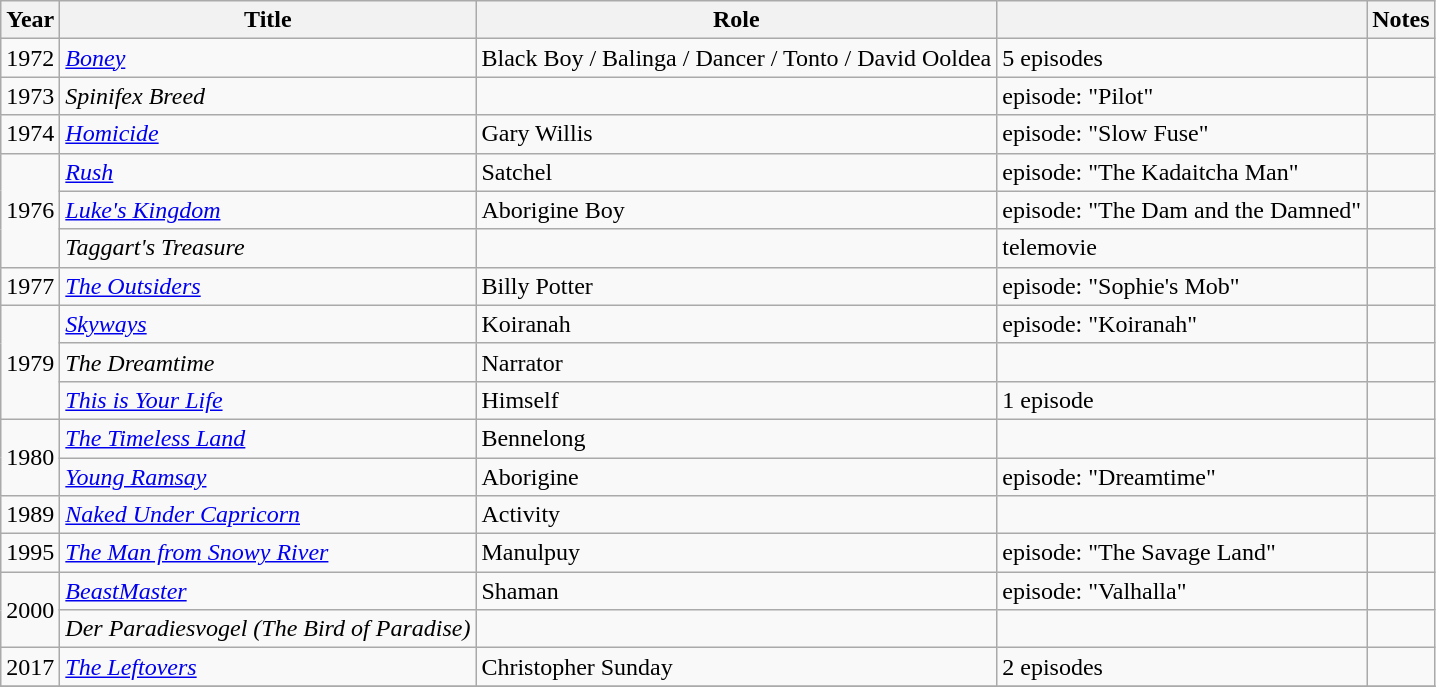<table class="wikitable">
<tr>
<th>Year</th>
<th>Title</th>
<th>Role</th>
<th></th>
<th>Notes</th>
</tr>
<tr>
<td>1972</td>
<td><em><a href='#'>Boney</a></em></td>
<td>Black Boy / Balinga / Dancer / Tonto / David Ooldea</td>
<td>5 episodes</td>
<td></td>
</tr>
<tr>
<td>1973</td>
<td><em>Spinifex Breed</em></td>
<td></td>
<td>episode: "Pilot"</td>
<td></td>
</tr>
<tr>
<td>1974</td>
<td><em><a href='#'>Homicide</a></em></td>
<td>Gary Willis</td>
<td>episode: "Slow Fuse"</td>
<td></td>
</tr>
<tr>
<td rowspan="3">1976</td>
<td><em><a href='#'>Rush</a></em></td>
<td>Satchel</td>
<td>episode: "The Kadaitcha Man"</td>
<td></td>
</tr>
<tr>
<td><em><a href='#'>Luke's Kingdom</a></em></td>
<td>Aborigine Boy</td>
<td>episode: "The Dam and the Damned"</td>
<td></td>
</tr>
<tr>
<td><em>Taggart's Treasure</em></td>
<td></td>
<td>telemovie</td>
<td></td>
</tr>
<tr>
<td>1977</td>
<td><em><a href='#'>The Outsiders</a></em></td>
<td>Billy Potter</td>
<td>episode: "Sophie's Mob"</td>
<td></td>
</tr>
<tr>
<td rowspan="3">1979</td>
<td><em><a href='#'>Skyways</a></em></td>
<td>Koiranah</td>
<td>episode: "Koiranah"</td>
<td></td>
</tr>
<tr>
<td><em>The Dreamtime</em></td>
<td>Narrator</td>
<td></td>
<td></td>
</tr>
<tr>
<td><em><a href='#'>This is Your Life</a></em></td>
<td>Himself</td>
<td>1 episode</td>
<td></td>
</tr>
<tr>
<td rowspan="2">1980</td>
<td><em><a href='#'>The Timeless Land</a></em></td>
<td>Bennelong</td>
<td></td>
<td></td>
</tr>
<tr>
<td><em><a href='#'>Young Ramsay</a></em></td>
<td>Aborigine</td>
<td>episode: "Dreamtime"</td>
<td></td>
</tr>
<tr>
<td>1989</td>
<td><em><a href='#'>Naked Under Capricorn</a></em></td>
<td>Activity</td>
<td></td>
<td></td>
</tr>
<tr>
<td>1995</td>
<td><em><a href='#'>The Man from Snowy River</a></em></td>
<td>Manulpuy</td>
<td>episode: "The Savage Land"</td>
<td></td>
</tr>
<tr>
<td rowspan="2">2000</td>
<td><em><a href='#'>BeastMaster</a></em></td>
<td>Shaman</td>
<td>episode: "Valhalla"</td>
<td></td>
</tr>
<tr>
<td><em>Der Paradiesvogel (The Bird of Paradise)</em></td>
<td></td>
<td></td>
<td></td>
</tr>
<tr>
<td>2017</td>
<td><em><a href='#'>The Leftovers</a></em></td>
<td>Christopher Sunday</td>
<td>2 episodes</td>
<td></td>
</tr>
<tr>
</tr>
</table>
